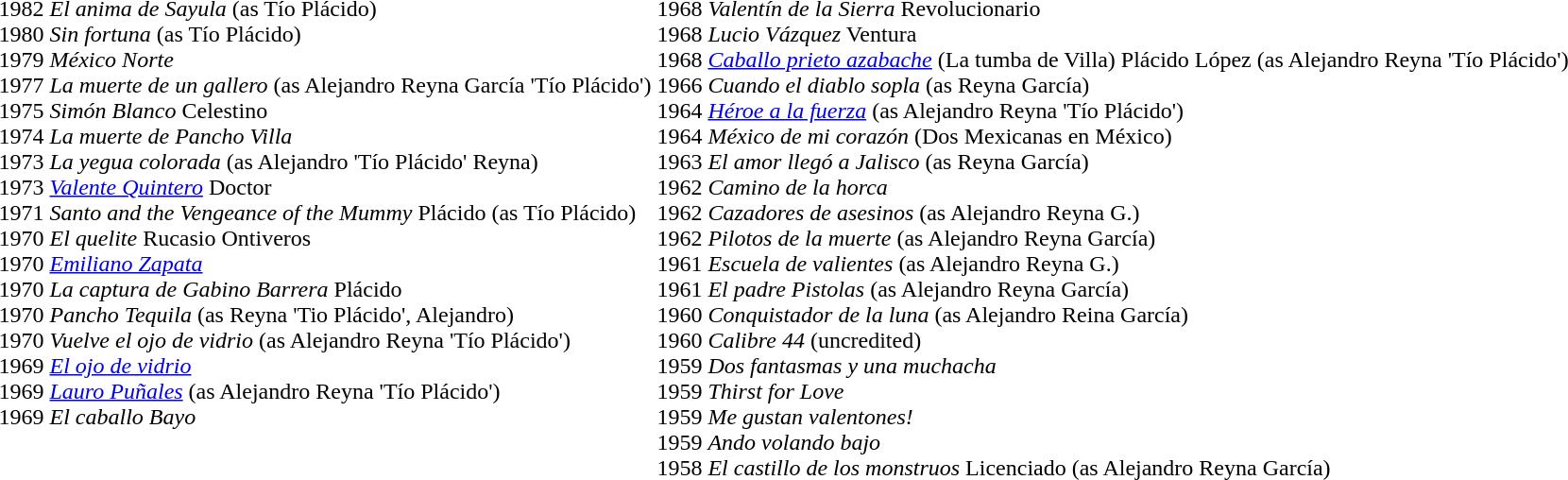<table>
<tr>
<td valign=top><br>1982 <em>El anima de Sayula</em> (as Tío Plácido)<br>1980 <em>Sin fortuna</em> (as Tío Plácido)<br>1979 <em>México Norte</em><br>1977 <em>La muerte de un gallero</em> (as Alejandro Reyna García 'Tío Plácido')<br>1975 <em>Simón Blanco</em> Celestino<br>1974 <em>La muerte de Pancho Villa</em><br>1973 <em>La yegua colorada</em> (as Alejandro 'Tío Plácido' Reyna)<br>1973 <em><a href='#'>Valente Quintero</a></em> Doctor<br>1971 <em>Santo and the Vengeance of the Mummy</em> Plácido (as Tío Plácido)<br>1970 <em>El quelite</em> Rucasio Ontiveros<br>1970 <em><a href='#'>Emiliano Zapata</a></em><br>1970 <em>La captura de Gabino Barrera</em> Plácido<br>1970 <em>Pancho Tequila</em> (as Reyna 'Tio Plácido', Alejandro)<br>1970 <em>Vuelve el ojo de vidrio</em> (as Alejandro Reyna 'Tío Plácido')<br>1969 <em><a href='#'>El ojo de vidrio</a></em><br>1969 <em><a href='#'>Lauro Puñales</a></em> (as Alejandro Reyna 'Tío Plácido')<br>1969 <em>El caballo Bayo</em></td>
<td valign=top><br>1968 <em>Valentín de la Sierra</em> Revolucionario<br>1968 <em>Lucio Vázquez</em> Ventura<br>1968 <em><a href='#'>Caballo prieto azabache</a></em> (La tumba de Villa) Plácido López (as Alejandro Reyna 'Tío Plácido')<br>1966 <em>Cuando el diablo sopla</em> (as Reyna García)<br>1964 <em><a href='#'>Héroe a la fuerza</a></em> (as Alejandro Reyna 'Tío Plácido')<br>1964 <em>México de mi corazón</em> (Dos Mexicanas en México)<br>1963 <em>El amor llegó a Jalisco</em> (as Reyna García)<br>1962 <em>Camino de la horca</em><br>1962 <em>Cazadores de asesinos</em> (as Alejandro Reyna G.)<br>1962 <em>Pilotos de la muerte</em> (as Alejandro Reyna García)<br>1961 <em>Escuela de valientes</em> (as Alejandro Reyna G.)<br>1961 <em>El padre Pistolas</em> (as Alejandro Reyna García)<br>1960 <em>Conquistador de la luna</em> (as Alejandro Reina García)<br>1960 <em>Calibre 44</em> (uncredited)<br>1959 <em>Dos fantasmas y una muchacha</em><br>1959 <em>Thirst for Love</em><br>1959 <em>Me gustan valentones!</em><br>1959 <em>Ando volando bajo</em><br>1958 <em>El castillo de los monstruos</em> Licenciado (as Alejandro Reyna García)</td>
</tr>
</table>
